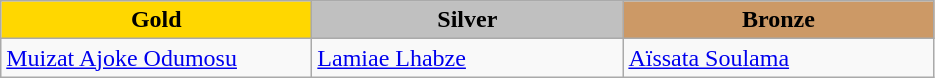<table class="wikitable" style="text-align:left">
<tr align="center">
<td width=200 bgcolor=gold><strong>Gold</strong></td>
<td width=200 bgcolor=silver><strong>Silver</strong></td>
<td width=200 bgcolor=CC9966><strong>Bronze</strong></td>
</tr>
<tr>
<td><a href='#'>Muizat Ajoke Odumosu</a><br><em></em></td>
<td><a href='#'>Lamiae Lhabze</a><br><em></em></td>
<td><a href='#'>Aïssata Soulama</a><br><em></em></td>
</tr>
</table>
